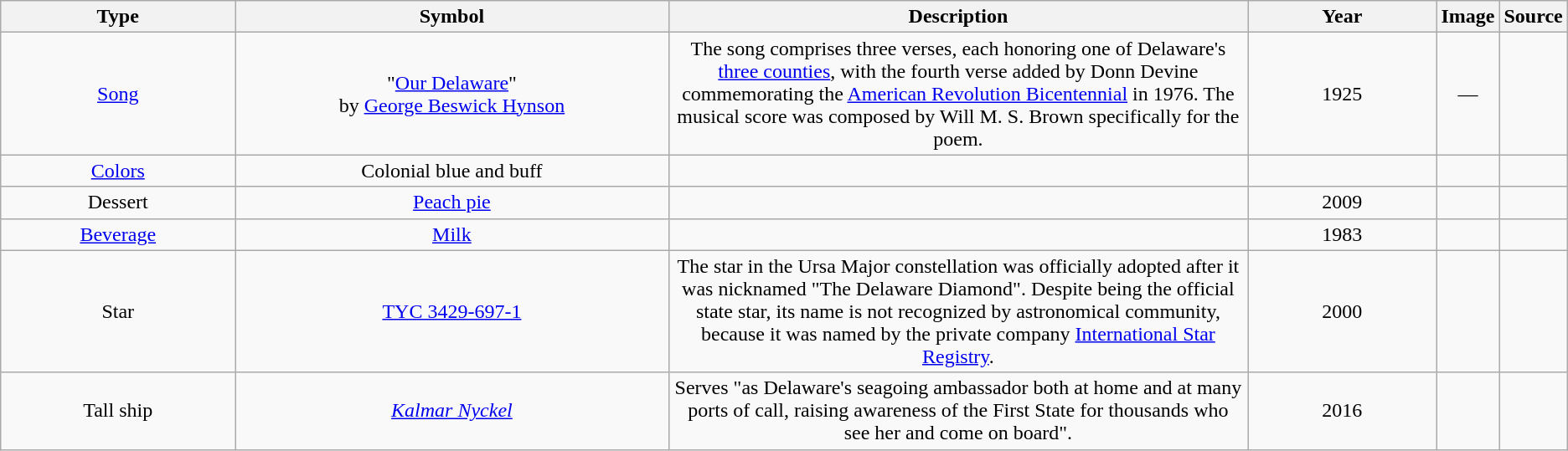<table class="wikitable" style="text-align:center;">
<tr>
<th style="width:16%;">Type</th>
<th style="width:30%;">Symbol</th>
<th style="width:40%;">Description</th>
<th style="width:13%;">Year</th>
<th style="width:13%;">Image</th>
<th style="width:10%;">Source</th>
</tr>
<tr>
<td><a href='#'>Song</a></td>
<td>"<a href='#'>Our Delaware</a>"<br>by <a href='#'>George Beswick Hynson</a></td>
<td>The song comprises three verses, each honoring one of Delaware's <a href='#'>three counties</a>, with the fourth verse added by Donn Devine commemorating the <a href='#'>American Revolution Bicentennial</a> in 1976. The musical score was composed by Will M. S. Brown specifically for the poem.</td>
<td>1925</td>
<td>—</td>
<td></td>
</tr>
<tr>
<td><a href='#'>Colors</a></td>
<td>Colonial blue and buff</td>
<td></td>
<td></td>
<td> </td>
<td></td>
</tr>
<tr>
<td>Dessert</td>
<td><a href='#'>Peach pie</a></td>
<td></td>
<td>2009</td>
<td></td>
<td></td>
</tr>
<tr>
<td><a href='#'>Beverage</a></td>
<td><a href='#'>Milk</a></td>
<td></td>
<td>1983</td>
<td></td>
<td></td>
</tr>
<tr>
<td>Star</td>
<td><a href='#'>TYC 3429-697-1</a></td>
<td>The star in the Ursa Major constellation was officially adopted after it was nicknamed "The Delaware Diamond". Despite being the official state star, its name is not recognized by astronomical community, because it was named by the private company <a href='#'>International Star Registry</a>.</td>
<td>2000</td>
<td></td>
<td></td>
</tr>
<tr>
<td>Tall ship</td>
<td><em><a href='#'>Kalmar Nyckel</a></em></td>
<td>Serves "as Delaware's seagoing ambassador both at home and at many ports of call, raising awareness of the First State for thousands who see her and come on board".</td>
<td>2016</td>
<td></td>
<td></td>
</tr>
</table>
